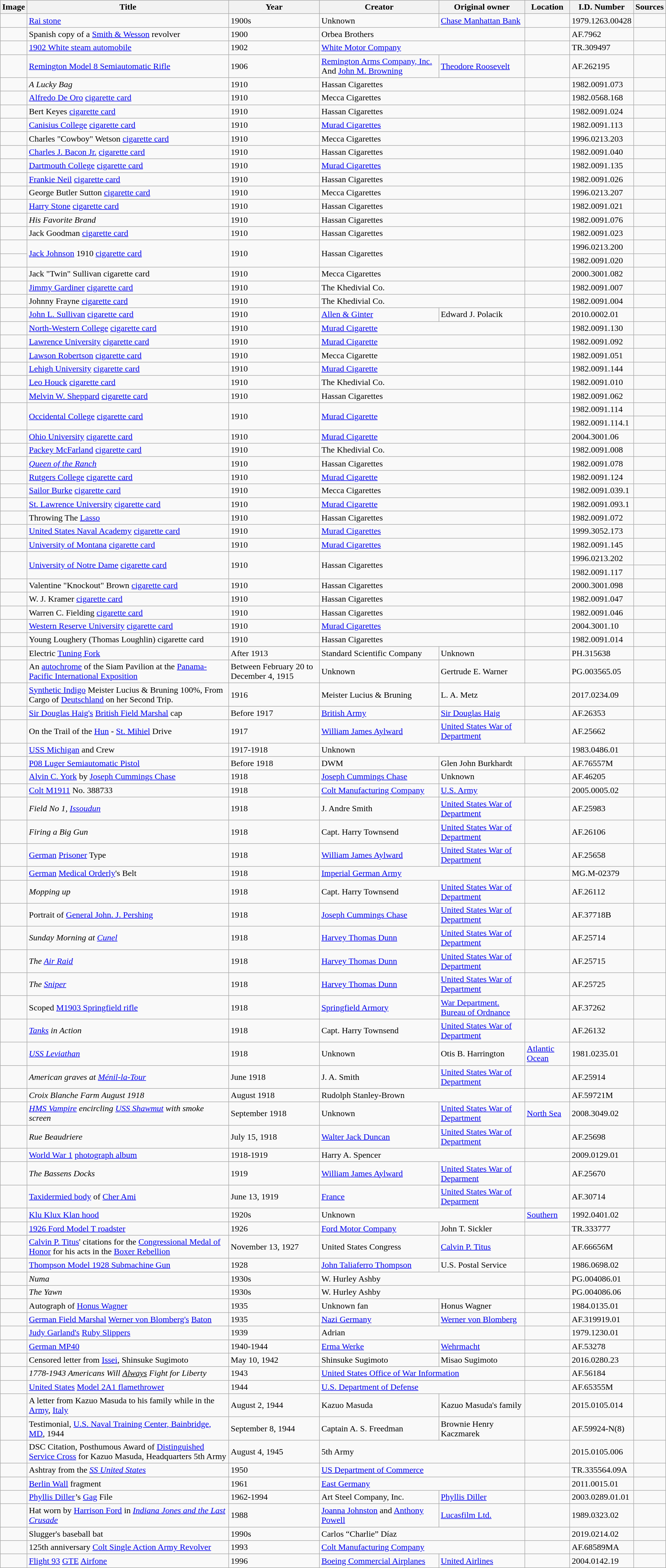<table class="wikitable sortable">
<tr>
<th>Image</th>
<th>Title</th>
<th>Year</th>
<th>Creator</th>
<th>Original owner</th>
<th>Location</th>
<th>I.D. Number</th>
<th>Sources</th>
</tr>
<tr>
<td></td>
<td><a href='#'>Rai stone</a></td>
<td>1900s</td>
<td>Unknown</td>
<td><a href='#'>Chase Manhattan Bank</a></td>
<td></td>
<td>1979.1263.00428</td>
<td></td>
</tr>
<tr>
<td></td>
<td>Spanish copy of a <a href='#'>Smith & Wesson</a> revolver</td>
<td>1900</td>
<td colspan="2">Orbea Brothers</td>
<td></td>
<td>AF.7962</td>
<td></td>
</tr>
<tr>
<td></td>
<td><a href='#'>1902 White steam automobile</a></td>
<td>1902</td>
<td colspan="2"><a href='#'>White Motor Company</a></td>
<td></td>
<td>TR.309497</td>
<td></td>
</tr>
<tr>
<td></td>
<td><a href='#'>Remington Model 8 Semiautomatic Rifle</a></td>
<td>1906</td>
<td><a href='#'>Remington Arms Company, Inc.</a> And <a href='#'>John M. Browning</a></td>
<td><a href='#'>Theodore Roosevelt</a></td>
<td></td>
<td>AF.262195</td>
<td><br></td>
</tr>
<tr>
<td></td>
<td><em>A Lucky Bag</em></td>
<td>1910</td>
<td colspan="2">Hassan Cigarettes</td>
<td></td>
<td>1982.0091.073</td>
<td></td>
</tr>
<tr>
<td></td>
<td><a href='#'>Alfredo De Oro</a> <a href='#'>cigarette card</a></td>
<td>1910</td>
<td colspan="2">Mecca Cigarettes</td>
<td></td>
<td>1982.0568.168</td>
<td></td>
</tr>
<tr>
<td></td>
<td>Bert Keyes <a href='#'>cigarette card</a></td>
<td>1910</td>
<td colspan="2">Hassan Cigarettes</td>
<td></td>
<td>1982.0091.024</td>
<td></td>
</tr>
<tr>
<td></td>
<td><a href='#'>Canisius College</a> <a href='#'>cigarette card</a></td>
<td>1910</td>
<td colspan="2"><a href='#'>Murad Cigarettes</a></td>
<td></td>
<td>1982.0091.113</td>
<td></td>
</tr>
<tr>
<td></td>
<td>Charles "Cowboy" Wetson <a href='#'>cigarette card</a></td>
<td>1910</td>
<td colspan="2">Mecca Cigarettes</td>
<td></td>
<td>1996.0213.203</td>
<td></td>
</tr>
<tr>
<td></td>
<td><a href='#'>Charles J. Bacon Jr.</a> <a href='#'>cigarette card</a></td>
<td>1910</td>
<td colspan="2">Hassan Cigarettes</td>
<td></td>
<td>1982.0091.040</td>
<td></td>
</tr>
<tr>
<td></td>
<td><a href='#'>Dartmouth College</a> <a href='#'>cigarette card</a></td>
<td>1910</td>
<td colspan="2"><a href='#'>Murad Cigarettes</a></td>
<td></td>
<td>1982.0091.135</td>
<td></td>
</tr>
<tr>
<td></td>
<td><a href='#'>Frankie Neil</a> <a href='#'>cigarette card</a></td>
<td>1910</td>
<td colspan="2">Hassan Cigarettes</td>
<td></td>
<td>1982.0091.026</td>
<td></td>
</tr>
<tr>
<td></td>
<td>George Butler Sutton <a href='#'>cigarette card</a></td>
<td>1910</td>
<td colspan="2">Mecca Cigarettes</td>
<td></td>
<td>1996.0213.207</td>
<td></td>
</tr>
<tr>
<td></td>
<td><a href='#'>Harry Stone</a> <a href='#'>cigarette card</a></td>
<td>1910</td>
<td colspan="2">Hassan Cigarettes</td>
<td></td>
<td>1982.0091.021</td>
<td></td>
</tr>
<tr>
<td></td>
<td><em>His Favorite Brand</em></td>
<td>1910</td>
<td colspan="2">Hassan Cigarettes</td>
<td></td>
<td>1982.0091.076</td>
<td></td>
</tr>
<tr>
<td></td>
<td>Jack Goodman <a href='#'>cigarette card</a></td>
<td>1910</td>
<td colspan="2">Hassan Cigarettes</td>
<td></td>
<td>1982.0091.023</td>
<td></td>
</tr>
<tr>
<td></td>
<td rowspan="2"><a href='#'>Jack Johnson</a> 1910 <a href='#'>cigarette card</a></td>
<td rowspan="2">1910</td>
<td colspan="2" rowspan="2">Hassan Cigarettes</td>
<td rowspan="2"></td>
<td>1996.0213.200</td>
<td></td>
</tr>
<tr>
<td></td>
<td>1982.0091.020</td>
<td></td>
</tr>
<tr>
<td></td>
<td>Jack "Twin" Sullivan cigarette card</td>
<td>1910</td>
<td colspan="2">Mecca Cigarettes</td>
<td></td>
<td>2000.3001.082</td>
<td></td>
</tr>
<tr>
<td></td>
<td><a href='#'>Jimmy Gardiner</a> <a href='#'>cigarette card</a></td>
<td>1910</td>
<td colspan="2">The Khedivial Co.</td>
<td></td>
<td>1982.0091.007</td>
<td></td>
</tr>
<tr>
<td></td>
<td>Johnny Frayne <a href='#'>cigarette card</a></td>
<td>1910</td>
<td colspan="2">The Khedivial Co.</td>
<td></td>
<td>1982.0091.004</td>
<td></td>
</tr>
<tr>
<td></td>
<td><a href='#'>John L. Sullivan</a> <a href='#'>cigarette card</a></td>
<td>1910</td>
<td><a href='#'>Allen & Ginter</a></td>
<td>Edward J. Polacik</td>
<td></td>
<td>2010.0002.01</td>
<td></td>
</tr>
<tr>
<td></td>
<td><a href='#'>North-Western College</a> <a href='#'>cigarette card</a></td>
<td>1910</td>
<td colspan="2"><a href='#'>Murad Cigarette</a></td>
<td></td>
<td>1982.0091.130</td>
<td></td>
</tr>
<tr>
<td></td>
<td><a href='#'>Lawrence University</a> <a href='#'>cigarette card</a></td>
<td>1910</td>
<td colspan="2"><a href='#'>Murad Cigarette</a></td>
<td></td>
<td>1982.0091.092</td>
<td></td>
</tr>
<tr>
<td></td>
<td><a href='#'>Lawson Robertson</a> <a href='#'>cigarette card</a></td>
<td>1910</td>
<td colspan="2">Mecca Cigarette</td>
<td></td>
<td>1982.0091.051</td>
<td></td>
</tr>
<tr>
<td></td>
<td><a href='#'>Lehigh University</a> <a href='#'>cigarette card</a></td>
<td>1910</td>
<td colspan="2"><a href='#'>Murad Cigarette</a></td>
<td></td>
<td>1982.0091.144</td>
<td></td>
</tr>
<tr>
<td></td>
<td><a href='#'>Leo Houck</a> <a href='#'>cigarette card</a></td>
<td>1910</td>
<td colspan="2">The Khedivial Co.</td>
<td></td>
<td>1982.0091.010</td>
<td></td>
</tr>
<tr>
<td></td>
<td><a href='#'>Melvin W. Sheppard</a> <a href='#'>cigarette card</a></td>
<td>1910</td>
<td colspan="2">Hassan Cigarettes</td>
<td></td>
<td>1982.0091.062</td>
<td></td>
</tr>
<tr>
<td rowspan="2"></td>
<td rowspan="2"><a href='#'>Occidental College</a> <a href='#'>cigarette card</a></td>
<td rowspan="2">1910</td>
<td colspan="2" rowspan="2"><a href='#'>Murad Cigarette</a></td>
<td rowspan="2"></td>
<td>1982.0091.114</td>
<td></td>
</tr>
<tr>
<td>1982.0091.114.1</td>
<td></td>
</tr>
<tr>
<td></td>
<td><a href='#'>Ohio University</a> <a href='#'>cigarette card</a></td>
<td>1910</td>
<td colspan="2"><a href='#'>Murad Cigarette</a></td>
<td></td>
<td>2004.3001.06</td>
<td></td>
</tr>
<tr>
<td></td>
<td><a href='#'>Packey McFarland</a> <a href='#'>cigarette card</a></td>
<td>1910</td>
<td colspan="2">The Khedivial Co.</td>
<td></td>
<td>1982.0091.008</td>
<td></td>
</tr>
<tr>
<td></td>
<td><em><a href='#'>Queen of the Ranch</a></em></td>
<td>1910</td>
<td colspan="2">Hassan Cigarettes</td>
<td></td>
<td>1982.0091.078</td>
<td></td>
</tr>
<tr>
<td></td>
<td><a href='#'>Rutgers College</a> <a href='#'>cigarette card</a></td>
<td>1910</td>
<td colspan="2"><a href='#'>Murad Cigarette</a></td>
<td></td>
<td>1982.0091.124</td>
<td></td>
</tr>
<tr>
<td></td>
<td><a href='#'>Sailor Burke</a> <a href='#'>cigarette card</a></td>
<td>1910</td>
<td colspan="2">Mecca Cigarettes</td>
<td></td>
<td>1982.0091.039.1</td>
<td></td>
</tr>
<tr>
<td></td>
<td><a href='#'>St. Lawrence University</a> <a href='#'>cigarette card</a></td>
<td>1910</td>
<td colspan="2"><a href='#'>Murad Cigarette</a></td>
<td></td>
<td>1982.0091.093.1</td>
<td></td>
</tr>
<tr>
<td></td>
<td>Throwing The <a href='#'>Lasso</a></td>
<td>1910</td>
<td colspan="2">Hassan Cigarettes</td>
<td></td>
<td>1982.0091.072</td>
<td></td>
</tr>
<tr>
<td></td>
<td><a href='#'>United States Naval Academy</a> <a href='#'>cigarette card</a></td>
<td>1910</td>
<td colspan="2"><a href='#'>Murad Cigarettes</a></td>
<td></td>
<td>1999.3052.173</td>
<td></td>
</tr>
<tr>
<td></td>
<td><a href='#'>University of Montana</a> <a href='#'>cigarette card</a></td>
<td>1910</td>
<td colspan="2"><a href='#'>Murad Cigarettes</a></td>
<td></td>
<td>1982.0091.145</td>
<td></td>
</tr>
<tr>
<td rowspan="2"></td>
<td rowspan="2"><a href='#'>University of Notre Dame</a> <a href='#'>cigarette card</a></td>
<td rowspan="2">1910</td>
<td colspan="2" rowspan="2">Hassan Cigarettes</td>
<td rowspan="2"></td>
<td>1996.0213.202</td>
<td></td>
</tr>
<tr>
<td>1982.0091.117</td>
<td></td>
</tr>
<tr>
<td></td>
<td>Valentine "Knockout" Brown <a href='#'>cigarette card</a></td>
<td>1910</td>
<td colspan="2">Hassan Cigarettes</td>
<td></td>
<td>2000.3001.098</td>
<td></td>
</tr>
<tr>
<td></td>
<td>W. J. Kramer <a href='#'>cigarette card</a></td>
<td>1910</td>
<td colspan="2">Hassan Cigarettes</td>
<td></td>
<td>1982.0091.047</td>
<td></td>
</tr>
<tr>
<td></td>
<td>Warren C. Fielding <a href='#'>cigarette card</a></td>
<td>1910</td>
<td colspan="2">Hassan Cigarettes</td>
<td></td>
<td>1982.0091.046</td>
<td></td>
</tr>
<tr>
<td></td>
<td><a href='#'>Western Reserve University</a> <a href='#'>cigarette card</a></td>
<td>1910</td>
<td colspan="2"><a href='#'>Murad Cigarettes</a></td>
<td></td>
<td>2004.3001.10</td>
<td></td>
</tr>
<tr>
<td></td>
<td>Young Loughery (Thomas Loughlin) cigarette card</td>
<td>1910</td>
<td colspan="2">Hassan Cigarettes</td>
<td></td>
<td>1982.0091.014</td>
<td></td>
</tr>
<tr>
<td></td>
<td>Electric <a href='#'>Tuning Fork</a></td>
<td>After 1913</td>
<td>Standard Scientific Company</td>
<td>Unknown</td>
<td></td>
<td>PH.315638</td>
<td></td>
</tr>
<tr>
<td></td>
<td>An <a href='#'>autochrome</a> of the Siam Pavilion at the <a href='#'>Panama-Pacific International Exposition</a></td>
<td>Between February 20 to December 4, 1915</td>
<td>Unknown</td>
<td>Gertrude E. Warner</td>
<td></td>
<td>PG.003565.05</td>
<td></td>
</tr>
<tr>
<td></td>
<td><a href='#'>Synthetic Indigo</a> Meister Lucius & Bruning 100%, From Cargo of <a href='#'>Deutschland</a> on her Second Trip.</td>
<td>1916</td>
<td>Meister Lucius & Bruning</td>
<td>L. A. Metz</td>
<td></td>
<td>2017.0234.09</td>
<td></td>
</tr>
<tr>
<td></td>
<td><a href='#'>Sir Douglas Haig's</a> <a href='#'>British Field Marshal</a> cap</td>
<td>Before 1917</td>
<td><a href='#'>British Army</a></td>
<td><a href='#'>Sir Douglas Haig</a></td>
<td></td>
<td>AF.26353</td>
<td></td>
</tr>
<tr>
<td></td>
<td>On the Trail of the <a href='#'>Hun</a> - <a href='#'>St. Mihiel</a> Drive</td>
<td>1917</td>
<td><a href='#'>William James Aylward</a></td>
<td><a href='#'>United States War of Department</a></td>
<td></td>
<td>AF.25662</td>
<td></td>
</tr>
<tr>
<td></td>
<td><a href='#'>USS Michigan</a> and Crew</td>
<td>1917-1918</td>
<td colspan="3">Unknown</td>
<td>1983.0486.01</td>
<td></td>
</tr>
<tr>
<td></td>
<td><a href='#'>P08 Luger Semiautomatic Pistol</a></td>
<td>Before 1918</td>
<td>DWM</td>
<td>Glen John Burkhardt</td>
<td></td>
<td>AF.76557M</td>
<td></td>
</tr>
<tr>
<td></td>
<td><a href='#'>Alvin C. York</a> by <a href='#'>Joseph Cummings Chase</a></td>
<td>1918</td>
<td><a href='#'>Joseph Cummings Chase</a></td>
<td>Unknown</td>
<td></td>
<td>AF.46205</td>
<td></td>
</tr>
<tr>
<td></td>
<td><a href='#'>Colt M1911</a> No. 388733</td>
<td>1918</td>
<td><a href='#'>Colt Manufacturing Company</a></td>
<td><a href='#'>U.S. Army</a></td>
<td></td>
<td>2005.0005.02</td>
<td></td>
</tr>
<tr>
<td></td>
<td><em>Field No 1, <a href='#'>Issoudun</a></em></td>
<td>1918</td>
<td>J. Andre Smith</td>
<td><a href='#'>United States War of Department</a></td>
<td></td>
<td>AF.25983</td>
<td></td>
</tr>
<tr>
<td></td>
<td><em>Firing a Big Gun</em></td>
<td>1918</td>
<td>Capt. Harry Townsend</td>
<td><a href='#'>United States War of Department</a></td>
<td></td>
<td>AF.26106</td>
<td></td>
</tr>
<tr>
<td></td>
<td><a href='#'>German</a> <a href='#'>Prisoner</a> Type</td>
<td>1918</td>
<td><a href='#'>William James Aylward</a></td>
<td><a href='#'>United States War of Department</a></td>
<td></td>
<td>AF.25658</td>
<td></td>
</tr>
<tr>
<td></td>
<td><a href='#'>German</a> <a href='#'>Medical Orderly</a>'s Belt</td>
<td>1918</td>
<td colspan="2"><a href='#'>Imperial German Army</a></td>
<td></td>
<td>MG.M-02379</td>
<td></td>
</tr>
<tr>
<td></td>
<td><em>Mopping up</em></td>
<td>1918</td>
<td>Capt. Harry Townsend</td>
<td><a href='#'>United States War of Department</a></td>
<td></td>
<td>AF.26112</td>
<td></td>
</tr>
<tr>
<td></td>
<td>Portrait of <a href='#'>General John. J. Pershing</a></td>
<td>1918</td>
<td><a href='#'>Joseph Cummings Chase</a></td>
<td><a href='#'>United States War of Department</a></td>
<td></td>
<td>AF.37718B</td>
<td></td>
</tr>
<tr>
<td></td>
<td><em>Sunday Morning at <a href='#'>Cunel</a></em></td>
<td>1918</td>
<td><a href='#'>Harvey Thomas Dunn</a></td>
<td><a href='#'>United States War of Department</a></td>
<td></td>
<td>AF.25714</td>
<td></td>
</tr>
<tr>
<td></td>
<td><em>The <a href='#'>Air Raid</a></em></td>
<td>1918</td>
<td><a href='#'>Harvey Thomas Dunn</a></td>
<td><a href='#'>United States War of Department</a></td>
<td></td>
<td>AF.25715</td>
<td></td>
</tr>
<tr>
<td></td>
<td><em>The <a href='#'>Sniper</a></em></td>
<td>1918</td>
<td><a href='#'>Harvey Thomas Dunn</a></td>
<td><a href='#'>United States War of Department</a></td>
<td></td>
<td>AF.25725</td>
<td></td>
</tr>
<tr>
<td></td>
<td>Scoped <a href='#'>M1903 Springfield rifle</a></td>
<td>1918</td>
<td><a href='#'>Springfield Armory</a></td>
<td><a href='#'>War Department. Bureau of Ordnance</a></td>
<td></td>
<td>AF.37262</td>
<td></td>
</tr>
<tr>
<td></td>
<td><em><a href='#'>Tanks</a> in Action</em></td>
<td>1918</td>
<td>Capt. Harry Townsend</td>
<td><a href='#'>United States War of Department</a></td>
<td></td>
<td>AF.26132</td>
<td></td>
</tr>
<tr>
<td></td>
<td><em><a href='#'>USS Leviathan</a></em></td>
<td>1918</td>
<td>Unknown</td>
<td>Otis B. Harrington</td>
<td><a href='#'>Atlantic Ocean</a></td>
<td>1981.0235.01</td>
<td></td>
</tr>
<tr>
<td></td>
<td><em>American graves at <a href='#'>Ménil-la-Tour</a></em></td>
<td>June 1918</td>
<td>J. A. Smith</td>
<td><a href='#'>United States War of Department</a></td>
<td></td>
<td>AF.25914</td>
<td></td>
</tr>
<tr>
<td></td>
<td><em>Croix Blanche Farm August 1918</em></td>
<td>August 1918</td>
<td colspan="2">Rudolph Stanley-Brown</td>
<td></td>
<td>AF.59721M</td>
<td></td>
</tr>
<tr>
<td></td>
<td><em><a href='#'>HMS Vampire</a> encircling <a href='#'>USS Shawmut</a> with smoke screen</em></td>
<td>September 1918</td>
<td>Unknown</td>
<td><a href='#'>United States War of Department</a></td>
<td><a href='#'>North Sea</a></td>
<td>2008.3049.02</td>
<td></td>
</tr>
<tr>
<td></td>
<td><em>Rue Beaudriere</em></td>
<td>July 15, 1918</td>
<td><a href='#'>Walter Jack Duncan</a></td>
<td><a href='#'>United States War of Department</a></td>
<td></td>
<td>AF.25698</td>
<td></td>
</tr>
<tr>
<td></td>
<td><a href='#'>World War 1</a> <a href='#'>photograph album</a></td>
<td>1918-1919</td>
<td colspan="2">Harry A. Spencer</td>
<td></td>
<td>2009.0129.01</td>
<td></td>
</tr>
<tr>
<td></td>
<td><em>The Bassens Docks</em></td>
<td>1919</td>
<td><a href='#'>William James Aylward</a></td>
<td><a href='#'>United States War of Deparment</a></td>
<td></td>
<td>AF.25670</td>
<td></td>
</tr>
<tr>
<td></td>
<td><a href='#'>Taxidermied body</a> of <a href='#'>Cher Ami</a></td>
<td>June 13, 1919</td>
<td><a href='#'>France</a></td>
<td><a href='#'>United States War of Deparment</a></td>
<td></td>
<td>AF.30714</td>
<td><br></td>
</tr>
<tr>
<td></td>
<td><a href='#'>Klu Klux Klan hood</a></td>
<td>1920s</td>
<td colspan="2">Unknown</td>
<td><a href='#'>Southern</a> </td>
<td>1992.0401.02</td>
<td></td>
</tr>
<tr>
<td></td>
<td><a href='#'>1926 Ford Model T roadster</a></td>
<td>1926</td>
<td><a href='#'>Ford Motor Company</a></td>
<td>John T. Sickler</td>
<td></td>
<td>TR.333777</td>
<td></td>
</tr>
<tr>
<td></td>
<td><a href='#'>Calvin P. Titus</a>' citations for the <a href='#'>Congressional Medal of Honor</a> for his acts in the <a href='#'>Boxer Rebellion</a></td>
<td>November 13, 1927</td>
<td>United States Congress</td>
<td><a href='#'>Calvin P. Titus</a></td>
<td></td>
<td>AF.66656M</td>
<td></td>
</tr>
<tr>
<td></td>
<td><a href='#'>Thompson Model 1928 Submachine Gun</a></td>
<td>1928</td>
<td><a href='#'>John Taliaferro Thompson</a></td>
<td>U.S. Postal Service</td>
<td></td>
<td>1986.0698.02</td>
<td></td>
</tr>
<tr>
<td></td>
<td><em>Numa</em></td>
<td>1930s</td>
<td colspan="2">W. Hurley Ashby</td>
<td></td>
<td>PG.004086.01</td>
<td></td>
</tr>
<tr>
<td></td>
<td><em>The Yawn</em></td>
<td>1930s</td>
<td colspan="2">W. Hurley Ashby</td>
<td></td>
<td>PG.004086.06</td>
<td></td>
</tr>
<tr>
<td></td>
<td>Autograph of <a href='#'>Honus Wagner</a></td>
<td>1935</td>
<td>Unknown fan</td>
<td>Honus Wagner</td>
<td></td>
<td>1984.0135.01</td>
<td></td>
</tr>
<tr>
<td></td>
<td><a href='#'>German Field Marshal</a> <a href='#'>Werner von Blomberg's</a> <a href='#'>Baton</a></td>
<td>1935</td>
<td><a href='#'>Nazi Germany</a></td>
<td><a href='#'>Werner von Blomberg</a></td>
<td></td>
<td>AF.319919.01</td>
<td></td>
</tr>
<tr>
<td></td>
<td><a href='#'>Judy Garland's</a> <a href='#'>Ruby Slippers</a></td>
<td>1939</td>
<td colspan="2">Adrian</td>
<td></td>
<td>1979.1230.01</td>
<td><br></td>
</tr>
<tr>
<td></td>
<td><a href='#'>German MP40</a></td>
<td>1940-1944</td>
<td><a href='#'>Erma Werke</a></td>
<td><a href='#'>Wehrmacht</a></td>
<td></td>
<td>AF.53278</td>
<td></td>
</tr>
<tr>
<td></td>
<td>Censored letter from <a href='#'>Issei</a>, Shinsuke Sugimoto</td>
<td>May 10, 1942</td>
<td>Shinsuke Sugimoto</td>
<td>Misao Sugimoto</td>
<td></td>
<td>2016.0280.23</td>
<td></td>
</tr>
<tr>
<td></td>
<td><em>1778-1943 Americans Will <u>Always</u> Fight for Liberty</em></td>
<td>1943</td>
<td colspan="2"><a href='#'>United States Office of War Information</a></td>
<td></td>
<td>AF.56184</td>
<td></td>
</tr>
<tr>
<td></td>
<td><a href='#'>United States</a> <a href='#'>Model 2A1 flamethrower</a></td>
<td>1944</td>
<td colspan="2"><a href='#'>U.S. Department of Defense</a></td>
<td></td>
<td>AF.65355M</td>
<td></td>
</tr>
<tr>
<td></td>
<td>A letter from Kazuo Masuda to his family while in the <a href='#'>Army</a>, <a href='#'>Italy</a></td>
<td>August 2, 1944</td>
<td>Kazuo Masuda</td>
<td>Kazuo Masuda's family</td>
<td></td>
<td>2015.0105.014</td>
<td></td>
</tr>
<tr>
<td></td>
<td>Testimonial, <a href='#'>U.S. Naval Training Center, Bainbridge, MD</a>, 1944</td>
<td>September 8, 1944</td>
<td>Captain A. S. Freedman</td>
<td>Brownie Henry Kaczmarek</td>
<td></td>
<td>AF.59924-N(8)</td>
<td><br></td>
</tr>
<tr>
<td></td>
<td>DSC Citation, Posthumous Award of <a href='#'>Distinguished Service Cross</a> for Kazuo Masuda, Headquarters 5th Army</td>
<td>August 4, 1945</td>
<td colspan="2">5th Army</td>
<td></td>
<td>2015.0105.006</td>
<td><br></td>
</tr>
<tr>
<td></td>
<td>Ashtray from the <em><a href='#'>SS United States</a></em></td>
<td>1950</td>
<td colspan="2"><a href='#'>US Department of Commerce</a></td>
<td></td>
<td>TR.335564.09A</td>
<td></td>
</tr>
<tr>
<td></td>
<td><a href='#'>Berlin Wall</a> fragment</td>
<td>1961</td>
<td colspan="2"><a href='#'>East Germany</a></td>
<td></td>
<td>2011.0015.01</td>
<td></td>
</tr>
<tr>
<td></td>
<td><a href='#'>Phyllis Diller</a>’s <a href='#'>Gag</a> File</td>
<td>1962-1994</td>
<td>Art Steel Company, Inc.</td>
<td><a href='#'>Phyllis Diller</a></td>
<td></td>
<td>2003.0289.01.01</td>
<td></td>
</tr>
<tr>
<td></td>
<td>Hat worn by <a href='#'>Harrison Ford</a> in <em><a href='#'>Indiana Jones and the Last Crusade</a></em></td>
<td>1988</td>
<td><a href='#'>Joanna Johnston</a> and <a href='#'>Anthony Powell</a></td>
<td><a href='#'>Lucasfilm Ltd.</a></td>
<td></td>
<td>1989.0323.02</td>
<td></td>
</tr>
<tr>
<td></td>
<td>Slugger's  baseball bat</td>
<td>1990s</td>
<td colspan="2">Carlos “Charlie” Díaz</td>
<td></td>
<td>2019.0214.02</td>
<td></td>
</tr>
<tr>
<td></td>
<td>125th anniversary <a href='#'>Colt Single Action Army Revolver</a></td>
<td>1993</td>
<td colspan="2"><a href='#'>Colt Manufacturing Company</a></td>
<td></td>
<td>AF.68589MA</td>
<td></td>
</tr>
<tr>
<td></td>
<td><a href='#'>Flight 93</a> <a href='#'>GTE</a> <a href='#'>Airfone</a></td>
<td>1996</td>
<td><a href='#'>Boeing Commercial Airplanes</a></td>
<td><a href='#'>United Airlines</a></td>
<td></td>
<td>2004.0142.19</td>
<td></td>
</tr>
</table>
